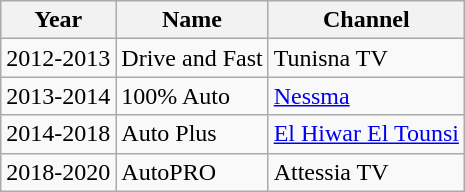<table class="wikitable">
<tr>
<th>Year</th>
<th>Name</th>
<th>Channel</th>
</tr>
<tr>
<td>2012-2013</td>
<td>Drive and Fast</td>
<td>Tunisna TV</td>
</tr>
<tr>
<td>2013-2014</td>
<td>100% Auto</td>
<td><a href='#'>Nessma</a></td>
</tr>
<tr>
<td>2014-2018</td>
<td>Auto Plus</td>
<td><a href='#'>El Hiwar El Tounsi</a></td>
</tr>
<tr>
<td>2018-2020</td>
<td>AutoPRO</td>
<td>Attessia TV</td>
</tr>
</table>
